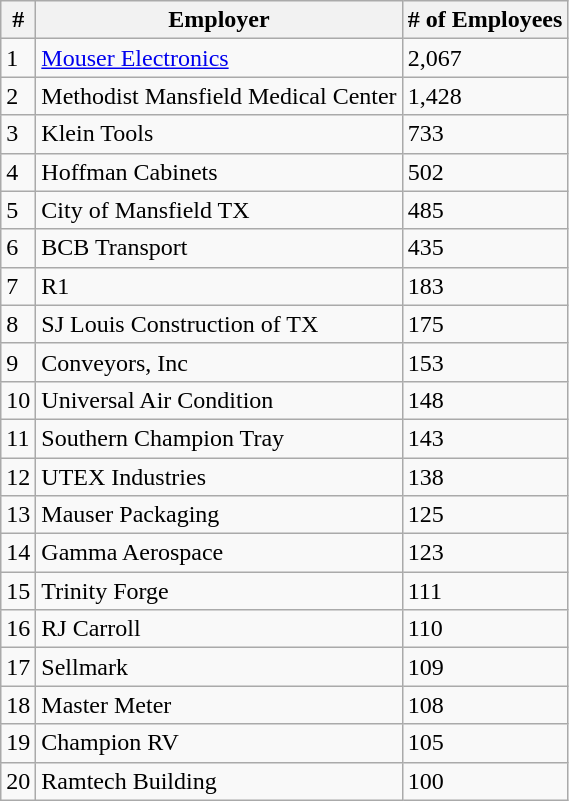<table class="wikitable">
<tr>
<th>#</th>
<th>Employer</th>
<th># of Employees</th>
</tr>
<tr>
<td>1</td>
<td><a href='#'>Mouser Electronics</a></td>
<td>2,067</td>
</tr>
<tr>
<td>2</td>
<td>Methodist Mansfield Medical Center</td>
<td>1,428</td>
</tr>
<tr>
<td>3</td>
<td>Klein Tools</td>
<td>733</td>
</tr>
<tr>
<td>4</td>
<td>Hoffman Cabinets</td>
<td>502</td>
</tr>
<tr>
<td>5</td>
<td>City of Mansfield TX</td>
<td>485</td>
</tr>
<tr>
<td>6</td>
<td>BCB Transport</td>
<td>435</td>
</tr>
<tr>
<td>7</td>
<td>R1</td>
<td>183</td>
</tr>
<tr>
<td>8</td>
<td>SJ Louis Construction of TX</td>
<td>175</td>
</tr>
<tr>
<td>9</td>
<td>Conveyors, Inc</td>
<td>153</td>
</tr>
<tr>
<td>10</td>
<td>Universal Air Condition</td>
<td>148</td>
</tr>
<tr>
<td>11</td>
<td>Southern Champion Tray</td>
<td>143</td>
</tr>
<tr>
<td>12</td>
<td>UTEX Industries</td>
<td>138</td>
</tr>
<tr>
<td>13</td>
<td>Mauser Packaging</td>
<td>125</td>
</tr>
<tr>
<td>14</td>
<td>Gamma Aerospace</td>
<td>123</td>
</tr>
<tr>
<td>15</td>
<td>Trinity Forge</td>
<td>111</td>
</tr>
<tr>
<td>16</td>
<td>RJ Carroll</td>
<td>110</td>
</tr>
<tr>
<td>17</td>
<td>Sellmark</td>
<td>109</td>
</tr>
<tr>
<td>18</td>
<td>Master Meter</td>
<td>108</td>
</tr>
<tr>
<td>19</td>
<td>Champion RV</td>
<td>105</td>
</tr>
<tr>
<td>20</td>
<td>Ramtech Building</td>
<td>100</td>
</tr>
</table>
